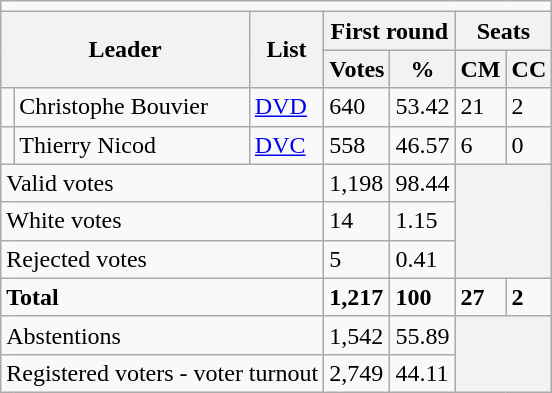<table class="wikitable">
<tr>
<td colspan="7"></td>
</tr>
<tr>
<th colspan="2" rowspan="2">Leader</th>
<th rowspan="2">List</th>
<th colspan="2">First round</th>
<th colspan="2">Seats</th>
</tr>
<tr>
<th>Votes</th>
<th>%</th>
<th>CM</th>
<th>CC</th>
</tr>
<tr>
<td bgcolor=></td>
<td>Christophe Bouvier</td>
<td><a href='#'>DVD</a></td>
<td>640</td>
<td>53.42</td>
<td>21</td>
<td>2</td>
</tr>
<tr>
<td bgcolor=></td>
<td>Thierry Nicod</td>
<td><a href='#'>DVC</a></td>
<td>558</td>
<td>46.57</td>
<td>6</td>
<td>0</td>
</tr>
<tr>
<td colspan="3">Valid votes</td>
<td>1,198</td>
<td>98.44</td>
<th colspan="2" rowspan="3"></th>
</tr>
<tr>
<td colspan="3">White votes</td>
<td>14</td>
<td>1.15</td>
</tr>
<tr>
<td colspan="3">Rejected votes</td>
<td>5</td>
<td>0.41</td>
</tr>
<tr>
<td colspan="3"><strong>Total</strong></td>
<td><strong>1,217</strong></td>
<td><strong>100</strong></td>
<td><strong>27</strong></td>
<td><strong>2</strong></td>
</tr>
<tr>
<td colspan="3">Abstentions</td>
<td>1,542</td>
<td>55.89</td>
<th colspan="2" rowspan="2"></th>
</tr>
<tr>
<td colspan="3">Registered voters - voter turnout</td>
<td>2,749</td>
<td>44.11</td>
</tr>
</table>
